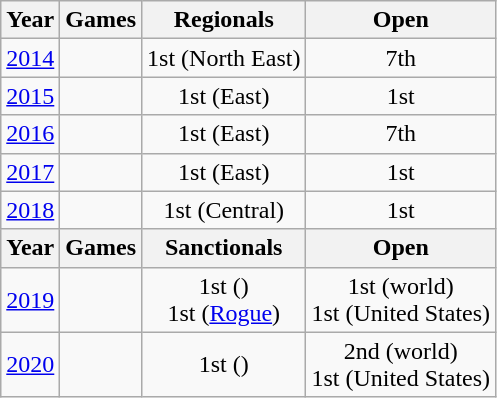<table class="wikitable" style="text-align:center">
<tr>
<th>Year</th>
<th>Games</th>
<th>Regionals</th>
<th>Open</th>
</tr>
<tr>
<td><a href='#'>2014</a></td>
<td></td>
<td>1st (North East)</td>
<td>7th</td>
</tr>
<tr>
<td><a href='#'>2015</a></td>
<td></td>
<td>1st (East)</td>
<td>1st</td>
</tr>
<tr>
<td><a href='#'>2016</a></td>
<td></td>
<td>1st (East)</td>
<td>7th</td>
</tr>
<tr>
<td><a href='#'>2017</a></td>
<td></td>
<td>1st (East)</td>
<td>1st</td>
</tr>
<tr>
<td><a href='#'>2018</a></td>
<td></td>
<td>1st (Central)</td>
<td>1st</td>
</tr>
<tr>
<th>Year</th>
<th>Games</th>
<th>Sanctionals</th>
<th>Open</th>
</tr>
<tr>
<td><a href='#'>2019</a></td>
<td></td>
<td>1st ()<br>1st (<a href='#'>Rogue</a>)</td>
<td>1st (world)<br>1st (United States)</td>
</tr>
<tr>
<td><a href='#'>2020</a></td>
<td></td>
<td>1st ()</td>
<td>2nd (world)<br>1st (United States)</td>
</tr>
</table>
